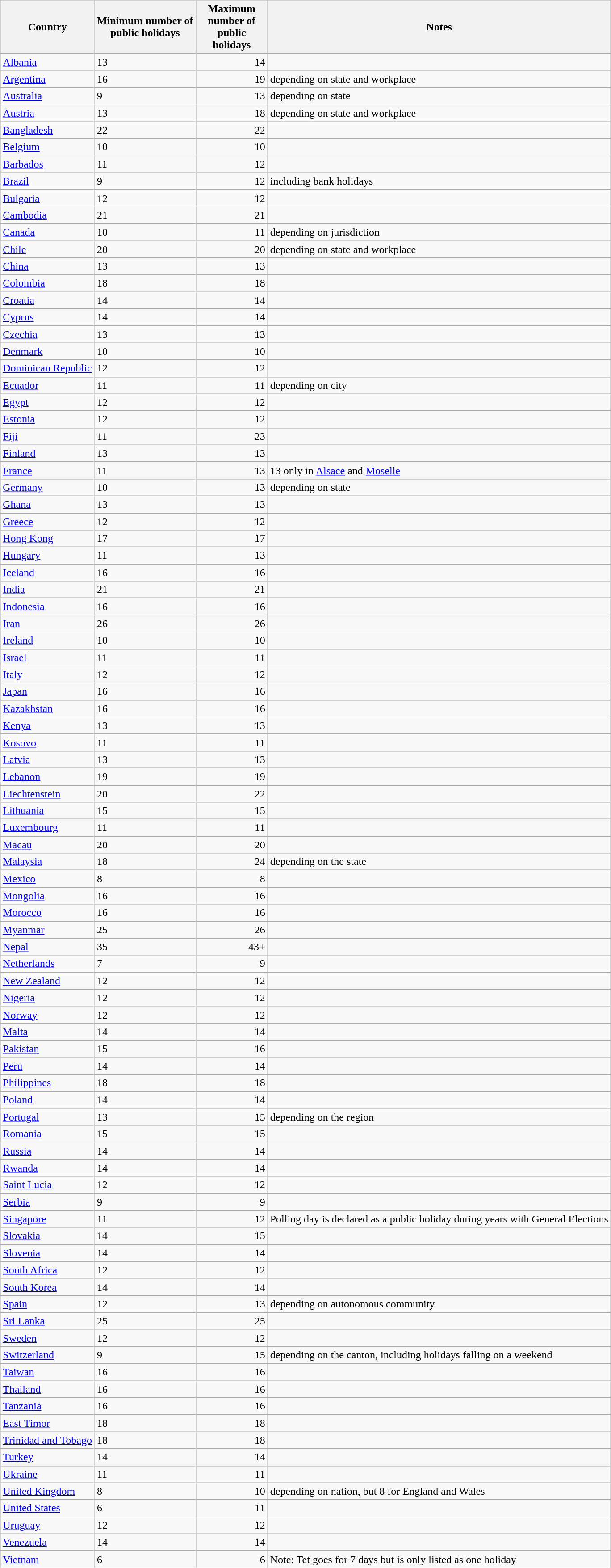<table class="wikitable sortable sortable'">
<tr>
<th>Country</th>
<th>Minimum number of<br>public holidays</th>
<th width=100>Maximum number of<br>public holidays</th>
<th>Notes</th>
</tr>
<tr>
<td><a href='#'>Albania</a></td>
<td>13</td>
<td align="right">14</td>
<td></td>
</tr>
<tr>
<td><a href='#'>Argentina</a></td>
<td>16</td>
<td align="right">19</td>
<td>depending on state and workplace</td>
</tr>
<tr>
<td><a href='#'>Australia</a></td>
<td>9</td>
<td align="right">13</td>
<td>depending on state</td>
</tr>
<tr>
<td><a href='#'>Austria</a></td>
<td>13</td>
<td align="right">18</td>
<td>depending on state and workplace</td>
</tr>
<tr>
<td><a href='#'>Bangladesh</a></td>
<td>22</td>
<td align="right">22</td>
<td></td>
</tr>
<tr>
<td><a href='#'>Belgium</a></td>
<td>10</td>
<td align="right">10</td>
<td></td>
</tr>
<tr>
<td><a href='#'>Barbados</a></td>
<td>11</td>
<td align="right">12</td>
<td></td>
</tr>
<tr>
<td><a href='#'>Brazil</a></td>
<td>9</td>
<td align="right">12</td>
<td>including bank holidays</td>
</tr>
<tr>
<td><a href='#'>Bulgaria</a></td>
<td>12</td>
<td align="right">12</td>
<td></td>
</tr>
<tr>
<td><a href='#'>Cambodia</a></td>
<td>21</td>
<td align="right">21</td>
<td></td>
</tr>
<tr>
<td><a href='#'>Canada</a></td>
<td>10</td>
<td align="right">11</td>
<td>depending on jurisdiction</td>
</tr>
<tr>
<td><a href='#'>Chile</a></td>
<td>20</td>
<td align="right">20</td>
<td>depending on state and workplace</td>
</tr>
<tr>
<td><a href='#'>China</a></td>
<td>13</td>
<td align="right">13</td>
<td></td>
</tr>
<tr>
<td><a href='#'>Colombia</a></td>
<td>18</td>
<td align="right">18</td>
<td></td>
</tr>
<tr>
<td><a href='#'>Croatia</a></td>
<td>14</td>
<td align="right">14</td>
<td></td>
</tr>
<tr>
<td><a href='#'>Cyprus</a></td>
<td>14</td>
<td align="right">14</td>
<td></td>
</tr>
<tr>
<td><a href='#'>Czechia</a></td>
<td>13</td>
<td align="right">13</td>
<td></td>
</tr>
<tr>
<td><a href='#'>Denmark</a></td>
<td>10</td>
<td align="right">10</td>
<td></td>
</tr>
<tr>
<td><a href='#'>Dominican Republic</a></td>
<td>12</td>
<td align="right">12</td>
<td></td>
</tr>
<tr>
<td><a href='#'>Ecuador</a></td>
<td>11</td>
<td align="right">11</td>
<td>depending on city</td>
</tr>
<tr>
<td><a href='#'>Egypt</a></td>
<td>12</td>
<td align="right">12</td>
<td></td>
</tr>
<tr>
<td><a href='#'>Estonia</a></td>
<td>12</td>
<td align="right">12</td>
<td></td>
</tr>
<tr>
<td><a href='#'>Fiji</a></td>
<td>11</td>
<td align="right">23</td>
<td></td>
</tr>
<tr>
<td><a href='#'>Finland</a></td>
<td>13</td>
<td align="right">13</td>
<td></td>
</tr>
<tr>
<td><a href='#'>France</a></td>
<td>11</td>
<td align="right">13</td>
<td>13 only in <a href='#'>Alsace</a> and <a href='#'>Moselle</a></td>
</tr>
<tr>
<td><a href='#'>Germany</a></td>
<td>10</td>
<td align="right">13</td>
<td>depending on state</td>
</tr>
<tr>
<td><a href='#'>Ghana</a></td>
<td>13</td>
<td align="right">13</td>
<td></td>
</tr>
<tr>
<td><a href='#'>Greece</a></td>
<td>12</td>
<td align="right">12</td>
<td></td>
</tr>
<tr>
<td><a href='#'>Hong Kong</a></td>
<td>17</td>
<td align="right">17</td>
<td></td>
</tr>
<tr>
<td><a href='#'>Hungary</a></td>
<td>11</td>
<td align="right">13</td>
<td></td>
</tr>
<tr>
<td><a href='#'>Iceland</a></td>
<td>16</td>
<td align="right">16</td>
<td></td>
</tr>
<tr>
<td><a href='#'>India</a></td>
<td>21</td>
<td align="right">21</td>
<td></td>
</tr>
<tr>
<td><a href='#'>Indonesia</a></td>
<td>16</td>
<td align="right">16</td>
<td></td>
</tr>
<tr>
<td><a href='#'>Iran</a></td>
<td>26</td>
<td align="right">26</td>
<td></td>
</tr>
<tr>
<td><a href='#'>Ireland</a></td>
<td>10</td>
<td align="right">10</td>
<td></td>
</tr>
<tr>
<td><a href='#'>Israel</a></td>
<td>11</td>
<td align="right">11</td>
<td></td>
</tr>
<tr>
<td><a href='#'>Italy</a></td>
<td>12</td>
<td align="right">12</td>
<td></td>
</tr>
<tr>
<td><a href='#'>Japan</a></td>
<td>16</td>
<td align="right">16</td>
<td></td>
</tr>
<tr>
<td><a href='#'>Kazakhstan</a></td>
<td>16</td>
<td align="right">16</td>
<td></td>
</tr>
<tr>
<td><a href='#'>Kenya</a></td>
<td>13</td>
<td align="right">13</td>
<td></td>
</tr>
<tr>
<td><a href='#'>Kosovo</a></td>
<td>11</td>
<td align="right">11</td>
<td></td>
</tr>
<tr>
<td><a href='#'>Latvia</a></td>
<td>13</td>
<td align="right">13</td>
<td></td>
</tr>
<tr>
<td><a href='#'>Lebanon</a></td>
<td>19</td>
<td align="right">19</td>
<td></td>
</tr>
<tr>
<td><a href='#'>Liechtenstein</a></td>
<td>20</td>
<td align="right">22</td>
<td></td>
</tr>
<tr>
<td><a href='#'>Lithuania</a></td>
<td>15</td>
<td align="right">15</td>
<td></td>
</tr>
<tr>
<td><a href='#'>Luxembourg</a></td>
<td>11</td>
<td align="right">11</td>
<td></td>
</tr>
<tr>
<td><a href='#'>Macau</a></td>
<td>20</td>
<td align="right">20</td>
<td></td>
</tr>
<tr>
<td><a href='#'>Malaysia</a></td>
<td>18</td>
<td align="right">24</td>
<td>depending on the state</td>
</tr>
<tr>
<td><a href='#'>Mexico</a></td>
<td>8</td>
<td align="right">8</td>
<td></td>
</tr>
<tr>
<td><a href='#'>Mongolia</a></td>
<td>16</td>
<td align="right">16</td>
<td></td>
</tr>
<tr>
<td><a href='#'>Morocco</a></td>
<td>16</td>
<td align="right">16</td>
<td></td>
</tr>
<tr>
<td><a href='#'>Myanmar</a></td>
<td>25</td>
<td align="right">26</td>
<td></td>
</tr>
<tr>
<td><a href='#'>Nepal</a></td>
<td>35</td>
<td align="right">43+</td>
<td></td>
</tr>
<tr>
<td><a href='#'>Netherlands</a></td>
<td>7</td>
<td align="right">9</td>
<td></td>
</tr>
<tr>
<td><a href='#'>New Zealand</a></td>
<td>12</td>
<td align="right">12</td>
<td></td>
</tr>
<tr>
<td><a href='#'>Nigeria</a></td>
<td>12</td>
<td align="right">12</td>
<td></td>
</tr>
<tr>
<td><a href='#'>Norway</a></td>
<td>12</td>
<td align="right">12</td>
<td></td>
</tr>
<tr>
<td><a href='#'>Malta</a></td>
<td>14</td>
<td align="right">14</td>
<td></td>
</tr>
<tr>
<td><a href='#'>Pakistan</a></td>
<td>15</td>
<td align="right">16</td>
<td></td>
</tr>
<tr>
<td><a href='#'>Peru</a></td>
<td>14</td>
<td align="right">14</td>
<td></td>
</tr>
<tr>
<td><a href='#'>Philippines</a></td>
<td>18</td>
<td align="right">18</td>
<td></td>
</tr>
<tr>
<td><a href='#'>Poland</a></td>
<td>14</td>
<td align="right">14</td>
<td></td>
</tr>
<tr>
<td><a href='#'>Portugal</a></td>
<td>13</td>
<td align="right">15</td>
<td>depending on the region</td>
</tr>
<tr>
<td><a href='#'>Romania</a></td>
<td>15</td>
<td align="right">15</td>
<td></td>
</tr>
<tr>
<td><a href='#'>Russia</a></td>
<td>14</td>
<td align="right">14</td>
<td></td>
</tr>
<tr>
<td><a href='#'>Rwanda</a></td>
<td>14</td>
<td align="right">14</td>
<td></td>
</tr>
<tr>
<td><a href='#'>Saint Lucia</a></td>
<td>12</td>
<td align="right">12</td>
<td></td>
</tr>
<tr>
<td><a href='#'>Serbia</a></td>
<td>9</td>
<td align="right">9</td>
<td></td>
</tr>
<tr>
<td><a href='#'>Singapore</a></td>
<td>11</td>
<td align="right">12</td>
<td>Polling day is declared as a public holiday during years with General Elections</td>
</tr>
<tr>
<td><a href='#'>Slovakia</a></td>
<td>14</td>
<td align="right">15</td>
<td></td>
</tr>
<tr>
<td><a href='#'>Slovenia</a></td>
<td>14</td>
<td align="right">14</td>
<td></td>
</tr>
<tr>
<td><a href='#'>South Africa</a></td>
<td>12</td>
<td align="right">12</td>
<td></td>
</tr>
<tr>
<td><a href='#'>South Korea</a></td>
<td>14</td>
<td align="right">14</td>
<td></td>
</tr>
<tr>
<td><a href='#'>Spain</a></td>
<td>12</td>
<td align="right">13</td>
<td>depending on autonomous community</td>
</tr>
<tr>
<td><a href='#'>Sri Lanka</a></td>
<td>25</td>
<td align="right">25</td>
<td></td>
</tr>
<tr>
<td><a href='#'>Sweden</a></td>
<td>12</td>
<td align="right">12</td>
<td></td>
</tr>
<tr>
<td><a href='#'>Switzerland</a></td>
<td>9</td>
<td align="right">15</td>
<td>depending on the canton, including holidays falling on a weekend</td>
</tr>
<tr>
<td><a href='#'>Taiwan</a></td>
<td>16</td>
<td align="right">16</td>
<td></td>
</tr>
<tr>
<td><a href='#'>Thailand</a></td>
<td>16</td>
<td align="right">16</td>
<td></td>
</tr>
<tr>
<td><a href='#'>Tanzania</a></td>
<td>16</td>
<td align="right">16</td>
<td></td>
</tr>
<tr>
<td><a href='#'>East Timor</a></td>
<td>18</td>
<td align="right">18</td>
<td></td>
</tr>
<tr>
<td><a href='#'>Trinidad and Tobago</a></td>
<td>18</td>
<td align="right">18</td>
<td></td>
</tr>
<tr>
<td><a href='#'>Turkey</a></td>
<td>14</td>
<td align="right">14</td>
<td></td>
</tr>
<tr>
<td><a href='#'>Ukraine</a></td>
<td>11</td>
<td align="right">11</td>
<td></td>
</tr>
<tr>
<td><a href='#'>United Kingdom</a></td>
<td>8</td>
<td align="right">10</td>
<td>depending on nation, but 8 for England and Wales</td>
</tr>
<tr>
<td><a href='#'>United States</a></td>
<td>6</td>
<td align="right">11</td>
<td></td>
</tr>
<tr>
<td><a href='#'>Uruguay</a></td>
<td>12</td>
<td align="right">12</td>
<td></td>
</tr>
<tr>
<td><a href='#'>Venezuela</a></td>
<td>14</td>
<td align="right">14</td>
<td></td>
</tr>
<tr>
<td><a href='#'>Vietnam</a></td>
<td>6</td>
<td align="right">6</td>
<td>Note: Tet goes for 7 days but is only listed as one holiday</td>
</tr>
</table>
